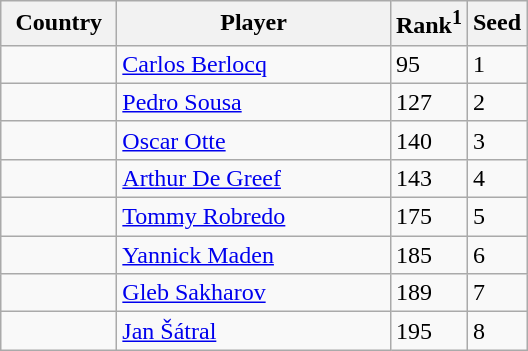<table class="sortable wikitable">
<tr>
<th width="70">Country</th>
<th width="175">Player</th>
<th>Rank<sup>1</sup></th>
<th>Seed</th>
</tr>
<tr>
<td></td>
<td><a href='#'>Carlos Berlocq</a></td>
<td>95</td>
<td>1</td>
</tr>
<tr>
<td></td>
<td><a href='#'>Pedro Sousa</a></td>
<td>127</td>
<td>2</td>
</tr>
<tr>
<td></td>
<td><a href='#'>Oscar Otte</a></td>
<td>140</td>
<td>3</td>
</tr>
<tr>
<td></td>
<td><a href='#'>Arthur De Greef</a></td>
<td>143</td>
<td>4</td>
</tr>
<tr>
<td></td>
<td><a href='#'>Tommy Robredo</a></td>
<td>175</td>
<td>5</td>
</tr>
<tr>
<td></td>
<td><a href='#'>Yannick Maden</a></td>
<td>185</td>
<td>6</td>
</tr>
<tr>
<td></td>
<td><a href='#'>Gleb Sakharov</a></td>
<td>189</td>
<td>7</td>
</tr>
<tr>
<td></td>
<td><a href='#'>Jan Šátral</a></td>
<td>195</td>
<td>8</td>
</tr>
</table>
